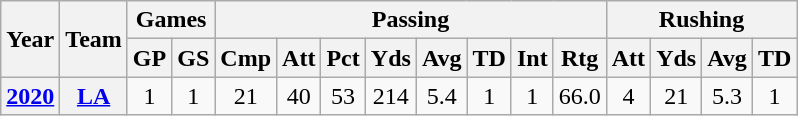<table class="wikitable" style="text-align: center;">
<tr>
<th rowspan="2">Year</th>
<th rowspan="2">Team</th>
<th colspan="2">Games</th>
<th colspan="8">Passing</th>
<th colspan="4">Rushing</th>
</tr>
<tr>
<th>GP</th>
<th>GS</th>
<th>Cmp</th>
<th>Att</th>
<th>Pct</th>
<th>Yds</th>
<th>Avg</th>
<th>TD</th>
<th>Int</th>
<th>Rtg</th>
<th>Att</th>
<th>Yds</th>
<th>Avg</th>
<th>TD</th>
</tr>
<tr>
<th><a href='#'>2020</a></th>
<th><a href='#'>LA</a></th>
<td>1</td>
<td>1</td>
<td>21</td>
<td>40</td>
<td>53</td>
<td>214</td>
<td>5.4</td>
<td>1</td>
<td>1</td>
<td>66.0</td>
<td>4</td>
<td>21</td>
<td>5.3</td>
<td>1</td>
</tr>
</table>
